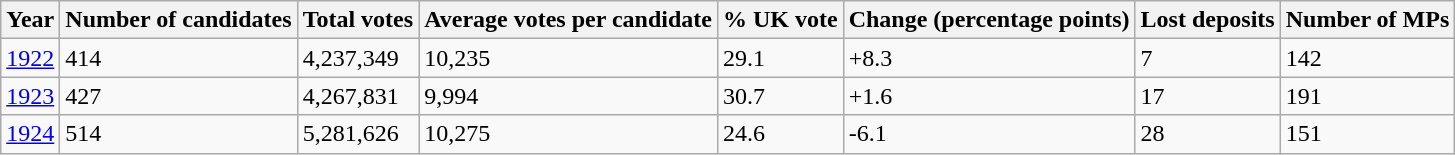<table class="wikitable sortable">
<tr>
<th>Year</th>
<th>Number of candidates</th>
<th>Total votes</th>
<th>Average votes per candidate</th>
<th>% UK vote</th>
<th>Change (percentage points)</th>
<th>Lost deposits</th>
<th>Number of MPs</th>
</tr>
<tr>
<td><a href='#'>1922</a></td>
<td>414</td>
<td>4,237,349</td>
<td>10,235</td>
<td>29.1</td>
<td>+8.3</td>
<td>7</td>
<td>142</td>
</tr>
<tr>
<td><a href='#'>1923</a></td>
<td>427</td>
<td>4,267,831</td>
<td>9,994</td>
<td>30.7</td>
<td>+1.6</td>
<td>17</td>
<td>191</td>
</tr>
<tr>
<td><a href='#'>1924</a></td>
<td>514</td>
<td>5,281,626</td>
<td>10,275</td>
<td>24.6</td>
<td>-6.1</td>
<td>28</td>
<td>151</td>
</tr>
</table>
